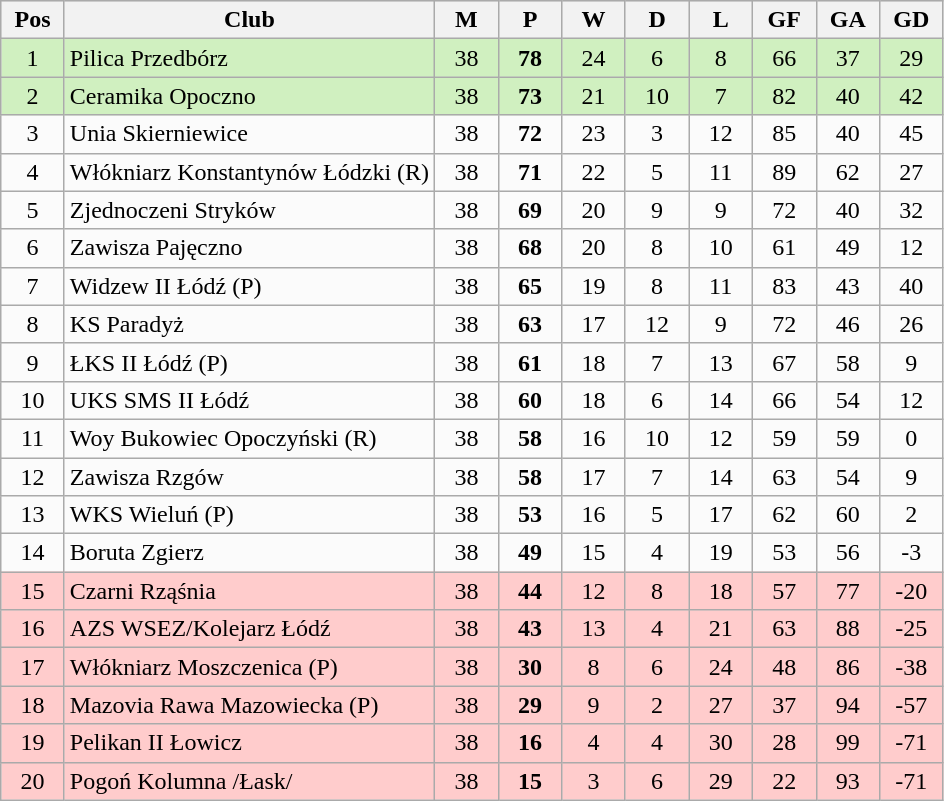<table class="wikitable" style="text-align:center;">
<tr ---- BGCOLOR="#DCDCDC">
<th width=35px>Pos</th>
<th>Club</th>
<th width=35px>M</th>
<th width=35px>P</th>
<th width=35px>W</th>
<th width=35px>D</th>
<th width=35px>L</th>
<th width=35px>GF</th>
<th width=35px>GA</th>
<th width=35px>GD</th>
</tr>
<tr bgcolor=#D0F0C0>
<td>1</td>
<td align=left>Pilica Przedbórz</td>
<td>38</td>
<td><strong>78</strong></td>
<td>24</td>
<td>6</td>
<td>8</td>
<td>66</td>
<td>37</td>
<td>29</td>
</tr>
<tr bgcolor=#D0F0C0>
<td>2</td>
<td align=left>Ceramika Opoczno</td>
<td>38</td>
<td><strong>73</strong></td>
<td>21</td>
<td>10</td>
<td>7</td>
<td>82</td>
<td>40</td>
<td>42</td>
</tr>
<tr bgcolor=#FBFBFB>
<td>3</td>
<td align=left>Unia Skierniewice</td>
<td>38</td>
<td><strong>72</strong></td>
<td>23</td>
<td>3</td>
<td>12</td>
<td>85</td>
<td>40</td>
<td>45</td>
</tr>
<tr bgcolor=#FBFBFB>
<td>4</td>
<td align=left>Włókniarz Konstantynów Łódzki <span>(R)</span><noinclude></td>
<td>38</td>
<td><strong>71</strong></td>
<td>22</td>
<td>5</td>
<td>11</td>
<td>89</td>
<td>62</td>
<td>27</td>
</tr>
<tr bgcolor=#FBFBFB>
<td>5</td>
<td align=left>Zjednoczeni Stryków</td>
<td>38</td>
<td><strong>69</strong></td>
<td>20</td>
<td>9</td>
<td>9</td>
<td>72</td>
<td>40</td>
<td>32</td>
</tr>
<tr bgcolor=#FBFBFB>
<td>6</td>
<td align=left>Zawisza Pajęczno</td>
<td>38</td>
<td><strong>68</strong></td>
<td>20</td>
<td>8</td>
<td>10</td>
<td>61</td>
<td>49</td>
<td>12</td>
</tr>
<tr bgcolor=#FBFBFB>
<td>7</td>
<td align=left>Widzew II Łódź <span>(P)</span><noinclude></td>
<td>38</td>
<td><strong>65</strong></td>
<td>19</td>
<td>8</td>
<td>11</td>
<td>83</td>
<td>43</td>
<td>40</td>
</tr>
<tr bgcolor=#FBFBFB>
<td>8</td>
<td align=left>KS Paradyż</td>
<td>38</td>
<td><strong>63</strong></td>
<td>17</td>
<td>12</td>
<td>9</td>
<td>72</td>
<td>46</td>
<td>26</td>
</tr>
<tr bgcolor=#FBFBFB>
<td>9</td>
<td align=left>ŁKS II Łódź <span>(P)</span><noinclude></td>
<td>38</td>
<td><strong>61</strong></td>
<td>18</td>
<td>7</td>
<td>13</td>
<td>67</td>
<td>58</td>
<td>9</td>
</tr>
<tr bgcolor=#FBFBFB>
<td>10</td>
<td align=left>UKS SMS II Łódź</td>
<td>38</td>
<td><strong>60</strong></td>
<td>18</td>
<td>6</td>
<td>14</td>
<td>66</td>
<td>54</td>
<td>12</td>
</tr>
<tr bgcolor=#FBFBFB>
<td>11</td>
<td align=left>Woy Bukowiec Opoczyński <span>(R)</span><noinclude></td>
<td>38</td>
<td><strong>58</strong></td>
<td>16</td>
<td>10</td>
<td>12</td>
<td>59</td>
<td>59</td>
<td>0</td>
</tr>
<tr bgcolor=#FBFBFB>
<td>12</td>
<td align=left>Zawisza Rzgów</td>
<td>38</td>
<td><strong>58</strong></td>
<td>17</td>
<td>7</td>
<td>14</td>
<td>63</td>
<td>54</td>
<td>9</td>
</tr>
<tr bgcolor=#FBFBFB>
<td>13</td>
<td align=left>WKS Wieluń <span>(P)</span><noinclude></td>
<td>38</td>
<td><strong>53</strong></td>
<td>16</td>
<td>5</td>
<td>17</td>
<td>62</td>
<td>60</td>
<td>2</td>
</tr>
<tr bgcolor=#FBFBFB>
<td>14</td>
<td align=left>Boruta Zgierz</td>
<td>38</td>
<td><strong>49</strong></td>
<td>15</td>
<td>4</td>
<td>19</td>
<td>53</td>
<td>56</td>
<td>-3</td>
</tr>
<tr bgcolor=#FFCCCC>
<td>15</td>
<td align=left>Czarni Rząśnia</td>
<td>38</td>
<td><strong>44</strong></td>
<td>12</td>
<td>8</td>
<td>18</td>
<td>57</td>
<td>77</td>
<td>-20</td>
</tr>
<tr bgcolor=#FFCCCC>
<td>16</td>
<td align=left>AZS WSEZ/Kolejarz Łódź</td>
<td>38</td>
<td><strong>43</strong></td>
<td>13</td>
<td>4</td>
<td>21</td>
<td>63</td>
<td>88</td>
<td>-25</td>
</tr>
<tr bgcolor=#FFCCCC>
<td>17</td>
<td align=left>Włókniarz Moszczenica <span>(P)</span><noinclude></td>
<td>38</td>
<td><strong>30</strong></td>
<td>8</td>
<td>6</td>
<td>24</td>
<td>48</td>
<td>86</td>
<td>-38</td>
</tr>
<tr bgcolor=#FFCCCC>
<td>18</td>
<td align=left>Mazovia Rawa Mazowiecka <span>(P)</span><noinclude></td>
<td>38</td>
<td><strong>29</strong></td>
<td>9</td>
<td>2</td>
<td>27</td>
<td>37</td>
<td>94</td>
<td>-57</td>
</tr>
<tr bgcolor=#FFCCCC>
<td>19</td>
<td align=left>Pelikan II Łowicz</td>
<td>38</td>
<td><strong>16</strong></td>
<td>4</td>
<td>4</td>
<td>30</td>
<td>28</td>
<td>99</td>
<td>-71</td>
</tr>
<tr bgcolor=#FFCCCC>
<td>20</td>
<td align=left>Pogoń Kolumna /Łask/</td>
<td>38</td>
<td><strong>15</strong></td>
<td>3</td>
<td>6</td>
<td>29</td>
<td>22</td>
<td>93</td>
<td>-71</td>
</tr>
</table>
